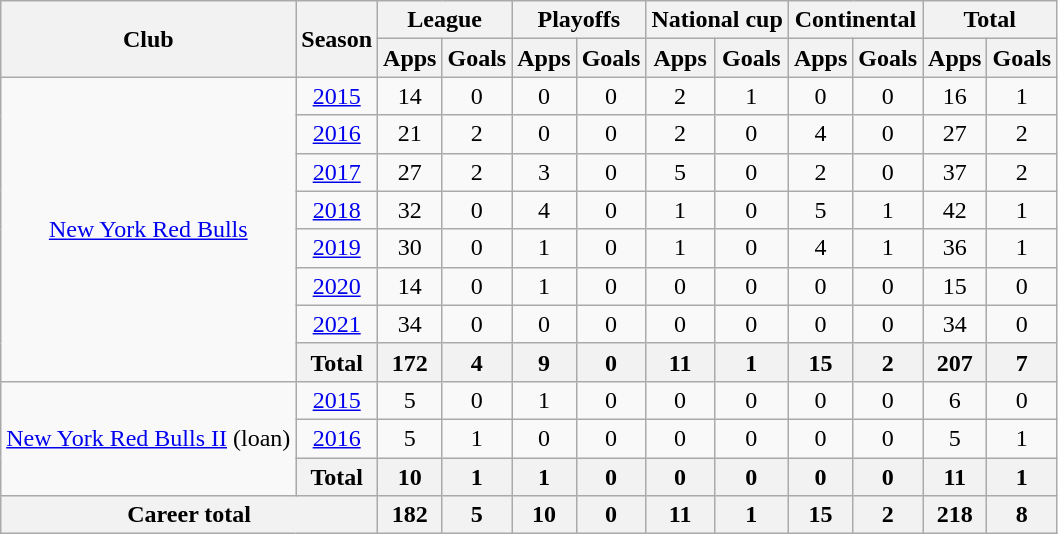<table class="wikitable" style="text-align:center">
<tr>
<th rowspan="2">Club</th>
<th rowspan="2">Season</th>
<th colspan="2">League</th>
<th colspan="2">Playoffs</th>
<th colspan="2">National cup</th>
<th colspan="2">Continental</th>
<th colspan="2">Total</th>
</tr>
<tr>
<th>Apps</th>
<th>Goals</th>
<th>Apps</th>
<th>Goals</th>
<th>Apps</th>
<th>Goals</th>
<th>Apps</th>
<th>Goals</th>
<th>Apps</th>
<th>Goals</th>
</tr>
<tr>
<td rowspan="8"><a href='#'>New York Red Bulls</a></td>
<td><a href='#'>2015</a></td>
<td>14</td>
<td>0</td>
<td>0</td>
<td>0</td>
<td>2</td>
<td>1</td>
<td>0</td>
<td>0</td>
<td>16</td>
<td>1</td>
</tr>
<tr>
<td><a href='#'>2016</a></td>
<td>21</td>
<td>2</td>
<td>0</td>
<td>0</td>
<td>2</td>
<td>0</td>
<td>4</td>
<td>0</td>
<td>27</td>
<td>2</td>
</tr>
<tr>
<td><a href='#'>2017</a></td>
<td>27</td>
<td>2</td>
<td>3</td>
<td>0</td>
<td>5</td>
<td>0</td>
<td>2</td>
<td>0</td>
<td>37</td>
<td>2</td>
</tr>
<tr>
<td><a href='#'>2018</a></td>
<td>32</td>
<td>0</td>
<td>4</td>
<td>0</td>
<td>1</td>
<td>0</td>
<td>5</td>
<td>1</td>
<td>42</td>
<td>1</td>
</tr>
<tr>
<td><a href='#'>2019</a></td>
<td>30</td>
<td>0</td>
<td>1</td>
<td>0</td>
<td>1</td>
<td>0</td>
<td>4</td>
<td>1</td>
<td>36</td>
<td>1</td>
</tr>
<tr>
<td><a href='#'>2020</a></td>
<td>14</td>
<td>0</td>
<td>1</td>
<td>0</td>
<td>0</td>
<td>0</td>
<td>0</td>
<td>0</td>
<td>15</td>
<td>0</td>
</tr>
<tr>
<td><a href='#'>2021</a></td>
<td>34</td>
<td>0</td>
<td>0</td>
<td>0</td>
<td>0</td>
<td>0</td>
<td>0</td>
<td>0</td>
<td>34</td>
<td>0</td>
</tr>
<tr>
<th>Total</th>
<th>172</th>
<th>4</th>
<th>9</th>
<th>0</th>
<th>11</th>
<th>1</th>
<th>15</th>
<th>2</th>
<th>207</th>
<th>7</th>
</tr>
<tr>
<td rowspan="3"><a href='#'>New York Red Bulls II</a> (loan)</td>
<td><a href='#'>2015</a></td>
<td>5</td>
<td>0</td>
<td>1</td>
<td>0</td>
<td>0</td>
<td>0</td>
<td>0</td>
<td>0</td>
<td>6</td>
<td>0</td>
</tr>
<tr>
<td><a href='#'>2016</a></td>
<td>5</td>
<td>1</td>
<td>0</td>
<td>0</td>
<td>0</td>
<td>0</td>
<td>0</td>
<td>0</td>
<td>5</td>
<td>1</td>
</tr>
<tr>
<th>Total</th>
<th>10</th>
<th>1</th>
<th>1</th>
<th>0</th>
<th>0</th>
<th>0</th>
<th>0</th>
<th>0</th>
<th>11</th>
<th>1</th>
</tr>
<tr>
<th colspan="2">Career total</th>
<th>182</th>
<th>5</th>
<th>10</th>
<th>0</th>
<th>11</th>
<th>1</th>
<th>15</th>
<th>2</th>
<th>218</th>
<th>8</th>
</tr>
</table>
